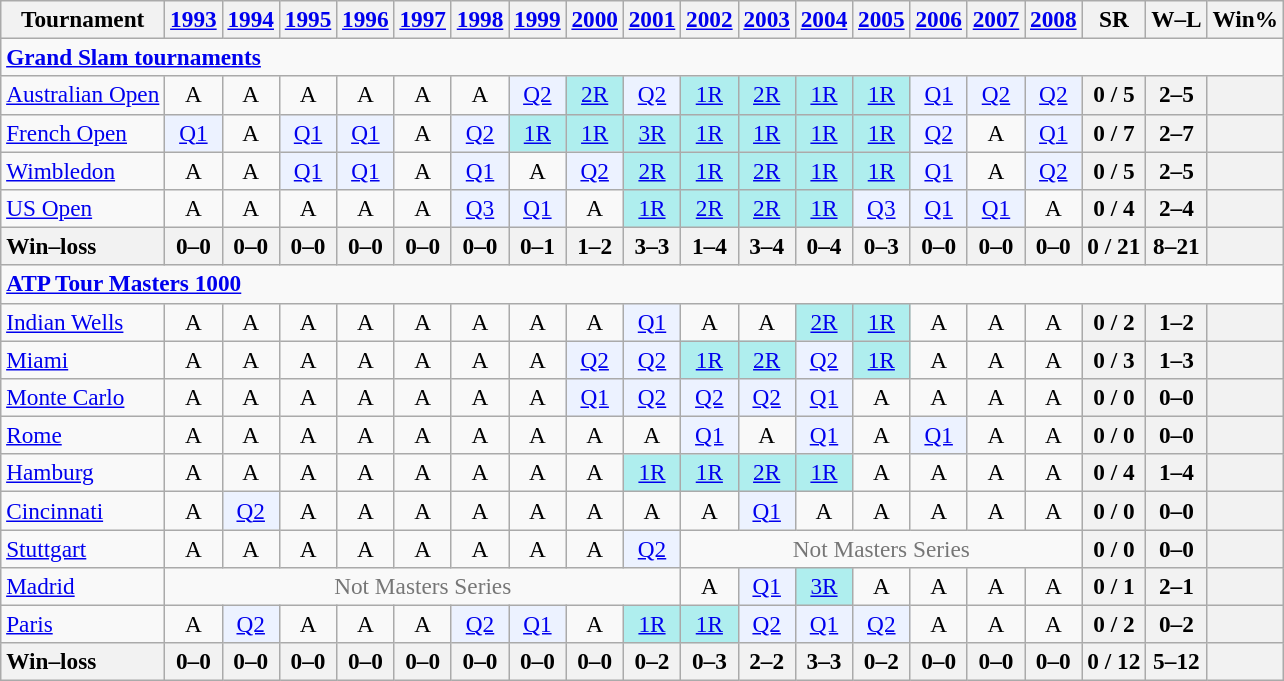<table class=wikitable style=text-align:center;font-size:97%>
<tr>
<th>Tournament</th>
<th><a href='#'>1993</a></th>
<th><a href='#'>1994</a></th>
<th><a href='#'>1995</a></th>
<th><a href='#'>1996</a></th>
<th><a href='#'>1997</a></th>
<th><a href='#'>1998</a></th>
<th><a href='#'>1999</a></th>
<th><a href='#'>2000</a></th>
<th><a href='#'>2001</a></th>
<th><a href='#'>2002</a></th>
<th><a href='#'>2003</a></th>
<th><a href='#'>2004</a></th>
<th><a href='#'>2005</a></th>
<th><a href='#'>2006</a></th>
<th><a href='#'>2007</a></th>
<th><a href='#'>2008</a></th>
<th>SR</th>
<th>W–L</th>
<th>Win%</th>
</tr>
<tr>
<td colspan=25 style=text-align:left><a href='#'><strong>Grand Slam tournaments</strong></a></td>
</tr>
<tr>
<td align=left><a href='#'>Australian Open</a></td>
<td>A</td>
<td>A</td>
<td>A</td>
<td>A</td>
<td>A</td>
<td>A</td>
<td bgcolor=ecf2ff><a href='#'>Q2</a></td>
<td bgcolor=afeeee><a href='#'>2R</a></td>
<td bgcolor=ecf2ff><a href='#'>Q2</a></td>
<td bgcolor=afeeee><a href='#'>1R</a></td>
<td bgcolor=afeeee><a href='#'>2R</a></td>
<td bgcolor=afeeee><a href='#'>1R</a></td>
<td bgcolor=afeeee><a href='#'>1R</a></td>
<td bgcolor=ecf2ff><a href='#'>Q1</a></td>
<td bgcolor=ecf2ff><a href='#'>Q2</a></td>
<td bgcolor=ecf2ff><a href='#'>Q2</a></td>
<th>0 / 5</th>
<th>2–5</th>
<th></th>
</tr>
<tr>
<td align=left><a href='#'>French Open</a></td>
<td bgcolor=ecf2ff><a href='#'>Q1</a></td>
<td>A</td>
<td bgcolor=ecf2ff><a href='#'>Q1</a></td>
<td bgcolor=ecf2ff><a href='#'>Q1</a></td>
<td>A</td>
<td bgcolor=ecf2ff><a href='#'>Q2</a></td>
<td bgcolor=afeeee><a href='#'>1R</a></td>
<td bgcolor=afeeee><a href='#'>1R</a></td>
<td bgcolor=afeeee><a href='#'>3R</a></td>
<td bgcolor=afeeee><a href='#'>1R</a></td>
<td bgcolor=afeeee><a href='#'>1R</a></td>
<td bgcolor=afeeee><a href='#'>1R</a></td>
<td bgcolor=afeeee><a href='#'>1R</a></td>
<td bgcolor=ecf2ff><a href='#'>Q2</a></td>
<td>A</td>
<td bgcolor=ecf2ff><a href='#'>Q1</a></td>
<th>0 / 7</th>
<th>2–7</th>
<th></th>
</tr>
<tr>
<td align=left><a href='#'>Wimbledon</a></td>
<td>A</td>
<td>A</td>
<td bgcolor=ecf2ff><a href='#'>Q1</a></td>
<td bgcolor=ecf2ff><a href='#'>Q1</a></td>
<td>A</td>
<td bgcolor=ecf2ff><a href='#'>Q1</a></td>
<td>A</td>
<td bgcolor=ecf2ff><a href='#'>Q2</a></td>
<td bgcolor=afeeee><a href='#'>2R</a></td>
<td bgcolor=afeeee><a href='#'>1R</a></td>
<td bgcolor=afeeee><a href='#'>2R</a></td>
<td bgcolor=afeeee><a href='#'>1R</a></td>
<td bgcolor=afeeee><a href='#'>1R</a></td>
<td bgcolor=ecf2ff><a href='#'>Q1</a></td>
<td>A</td>
<td bgcolor=ecf2ff><a href='#'>Q2</a></td>
<th>0 / 5</th>
<th>2–5</th>
<th></th>
</tr>
<tr>
<td align=left><a href='#'>US Open</a></td>
<td>A</td>
<td>A</td>
<td>A</td>
<td>A</td>
<td>A</td>
<td bgcolor=ecf2ff><a href='#'>Q3</a></td>
<td bgcolor=ecf2ff><a href='#'>Q1</a></td>
<td>A</td>
<td bgcolor=afeeee><a href='#'>1R</a></td>
<td bgcolor=afeeee><a href='#'>2R</a></td>
<td bgcolor=afeeee><a href='#'>2R</a></td>
<td bgcolor=afeeee><a href='#'>1R</a></td>
<td bgcolor=ecf2ff><a href='#'>Q3</a></td>
<td bgcolor=ecf2ff><a href='#'>Q1</a></td>
<td bgcolor=ecf2ff><a href='#'>Q1</a></td>
<td>A</td>
<th>0 / 4</th>
<th>2–4</th>
<th></th>
</tr>
<tr>
<th style=text-align:left><strong>Win–loss</strong></th>
<th>0–0</th>
<th>0–0</th>
<th>0–0</th>
<th>0–0</th>
<th>0–0</th>
<th>0–0</th>
<th>0–1</th>
<th>1–2</th>
<th>3–3</th>
<th>1–4</th>
<th>3–4</th>
<th>0–4</th>
<th>0–3</th>
<th>0–0</th>
<th>0–0</th>
<th>0–0</th>
<th>0 / 21</th>
<th>8–21</th>
<th></th>
</tr>
<tr>
<td colspan=25 style=text-align:left><strong><a href='#'>ATP Tour Masters 1000</a></strong></td>
</tr>
<tr>
<td align=left><a href='#'>Indian Wells</a></td>
<td>A</td>
<td>A</td>
<td>A</td>
<td>A</td>
<td>A</td>
<td>A</td>
<td>A</td>
<td>A</td>
<td bgcolor=ecf2ff><a href='#'>Q1</a></td>
<td>A</td>
<td>A</td>
<td bgcolor=afeeee><a href='#'>2R</a></td>
<td bgcolor=afeeee><a href='#'>1R</a></td>
<td>A</td>
<td>A</td>
<td>A</td>
<th>0 / 2</th>
<th>1–2</th>
<th></th>
</tr>
<tr>
<td align=left><a href='#'>Miami</a></td>
<td>A</td>
<td>A</td>
<td>A</td>
<td>A</td>
<td>A</td>
<td>A</td>
<td>A</td>
<td bgcolor=ecf2ff><a href='#'>Q2</a></td>
<td bgcolor=ecf2ff><a href='#'>Q2</a></td>
<td bgcolor=afeeee><a href='#'>1R</a></td>
<td bgcolor=afeeee><a href='#'>2R</a></td>
<td bgcolor=ecf2ff><a href='#'>Q2</a></td>
<td bgcolor=afeeee><a href='#'>1R</a></td>
<td>A</td>
<td>A</td>
<td>A</td>
<th>0 / 3</th>
<th>1–3</th>
<th></th>
</tr>
<tr>
<td align=left><a href='#'>Monte Carlo</a></td>
<td>A</td>
<td>A</td>
<td>A</td>
<td>A</td>
<td>A</td>
<td>A</td>
<td>A</td>
<td bgcolor=ecf2ff><a href='#'>Q1</a></td>
<td bgcolor=ecf2ff><a href='#'>Q2</a></td>
<td bgcolor=ecf2ff><a href='#'>Q2</a></td>
<td bgcolor=ecf2ff><a href='#'>Q2</a></td>
<td bgcolor=ecf2ff><a href='#'>Q1</a></td>
<td>A</td>
<td>A</td>
<td>A</td>
<td>A</td>
<th>0 / 0</th>
<th>0–0</th>
<th></th>
</tr>
<tr>
<td align=left><a href='#'>Rome</a></td>
<td>A</td>
<td>A</td>
<td>A</td>
<td>A</td>
<td>A</td>
<td>A</td>
<td>A</td>
<td>A</td>
<td>A</td>
<td bgcolor=ecf2ff><a href='#'>Q1</a></td>
<td>A</td>
<td bgcolor=ecf2ff><a href='#'>Q1</a></td>
<td>A</td>
<td bgcolor=ecf2ff><a href='#'>Q1</a></td>
<td>A</td>
<td>A</td>
<th>0 / 0</th>
<th>0–0</th>
<th></th>
</tr>
<tr>
<td align=left><a href='#'>Hamburg</a></td>
<td>A</td>
<td>A</td>
<td>A</td>
<td>A</td>
<td>A</td>
<td>A</td>
<td>A</td>
<td>A</td>
<td bgcolor=afeeee><a href='#'>1R</a></td>
<td bgcolor=afeeee><a href='#'>1R</a></td>
<td bgcolor=afeeee><a href='#'>2R</a></td>
<td bgcolor=afeeee><a href='#'>1R</a></td>
<td>A</td>
<td>A</td>
<td>A</td>
<td>A</td>
<th>0 / 4</th>
<th>1–4</th>
<th></th>
</tr>
<tr>
<td align=left><a href='#'>Cincinnati</a></td>
<td>A</td>
<td bgcolor=ecf2ff><a href='#'>Q2</a></td>
<td>A</td>
<td>A</td>
<td>A</td>
<td>A</td>
<td>A</td>
<td>A</td>
<td>A</td>
<td>A</td>
<td bgcolor=ecf2ff><a href='#'>Q1</a></td>
<td>A</td>
<td>A</td>
<td>A</td>
<td>A</td>
<td>A</td>
<th>0 / 0</th>
<th>0–0</th>
<th></th>
</tr>
<tr>
<td align=left><a href='#'>Stuttgart</a></td>
<td>A</td>
<td>A</td>
<td>A</td>
<td>A</td>
<td>A</td>
<td>A</td>
<td>A</td>
<td>A</td>
<td bgcolor=ecf2ff><a href='#'>Q2</a></td>
<td colspan=7 style=color:#767676>Not Masters Series</td>
<th>0 / 0</th>
<th>0–0</th>
<th></th>
</tr>
<tr>
<td align=left><a href='#'>Madrid</a></td>
<td colspan=9 style=color:#767676>Not Masters Series</td>
<td>A</td>
<td bgcolor=ecf2ff><a href='#'>Q1</a></td>
<td bgcolor=afeeee><a href='#'>3R</a></td>
<td>A</td>
<td>A</td>
<td>A</td>
<td>A</td>
<th>0 / 1</th>
<th>2–1</th>
<th></th>
</tr>
<tr>
<td align=left><a href='#'>Paris</a></td>
<td>A</td>
<td bgcolor=ecf2ff><a href='#'>Q2</a></td>
<td>A</td>
<td>A</td>
<td>A</td>
<td bgcolor=ecf2ff><a href='#'>Q2</a></td>
<td bgcolor=ecf2ff><a href='#'>Q1</a></td>
<td>A</td>
<td bgcolor=afeeee><a href='#'>1R</a></td>
<td bgcolor=afeeee><a href='#'>1R</a></td>
<td bgcolor=ecf2ff><a href='#'>Q2</a></td>
<td bgcolor=ecf2ff><a href='#'>Q1</a></td>
<td bgcolor=ecf2ff><a href='#'>Q2</a></td>
<td>A</td>
<td>A</td>
<td>A</td>
<th>0 / 2</th>
<th>0–2</th>
<th></th>
</tr>
<tr>
<th style=text-align:left><strong>Win–loss</strong></th>
<th>0–0</th>
<th>0–0</th>
<th>0–0</th>
<th>0–0</th>
<th>0–0</th>
<th>0–0</th>
<th>0–0</th>
<th>0–0</th>
<th>0–2</th>
<th>0–3</th>
<th>2–2</th>
<th>3–3</th>
<th>0–2</th>
<th>0–0</th>
<th>0–0</th>
<th>0–0</th>
<th>0 / 12</th>
<th>5–12</th>
<th></th>
</tr>
</table>
